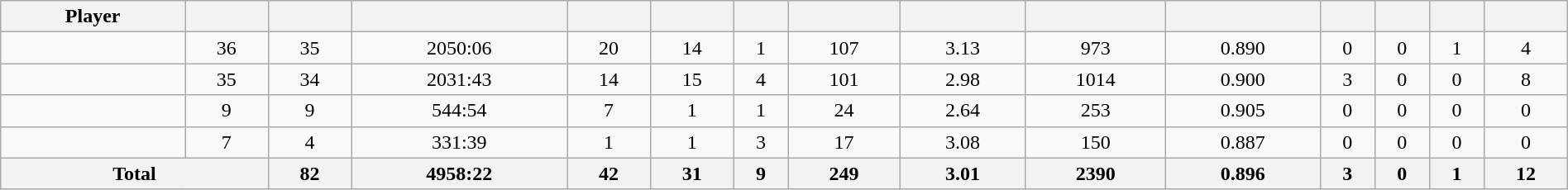<table class="wikitable sortable" style="width:100%; text-align:center;">
<tr>
<th>Player</th>
<th></th>
<th></th>
<th></th>
<th></th>
<th></th>
<th></th>
<th></th>
<th></th>
<th></th>
<th></th>
<th></th>
<th></th>
<th></th>
<th></th>
</tr>
<tr>
<td></td>
<td>36</td>
<td>35</td>
<td>2050:06</td>
<td>20</td>
<td>14</td>
<td>1</td>
<td>107</td>
<td>3.13</td>
<td>973</td>
<td>0.890</td>
<td>0</td>
<td>0</td>
<td>1</td>
<td>4</td>
</tr>
<tr>
<td></td>
<td>35</td>
<td>34</td>
<td>2031:43</td>
<td>14</td>
<td>15</td>
<td>4</td>
<td>101</td>
<td>2.98</td>
<td>1014</td>
<td>0.900</td>
<td>3</td>
<td>0</td>
<td>0</td>
<td>8</td>
</tr>
<tr>
<td></td>
<td>9</td>
<td>9</td>
<td>544:54</td>
<td>7</td>
<td>1</td>
<td>1</td>
<td>24</td>
<td>2.64</td>
<td>253</td>
<td>0.905</td>
<td>0</td>
<td>0</td>
<td>0</td>
<td>0</td>
</tr>
<tr>
<td></td>
<td>7</td>
<td>4</td>
<td>331:39</td>
<td>1</td>
<td>1</td>
<td>3</td>
<td>17</td>
<td>3.08</td>
<td>150</td>
<td>0.887</td>
<td>0</td>
<td>0</td>
<td>0</td>
<td>0</td>
</tr>
<tr class="sortbottom">
<th colspan=2>Total</th>
<th>82</th>
<th>4958:22</th>
<th>42</th>
<th>31</th>
<th>9</th>
<th>249</th>
<th>3.01</th>
<th>2390</th>
<th>0.896</th>
<th>3</th>
<th>0</th>
<th>1</th>
<th>12</th>
</tr>
</table>
